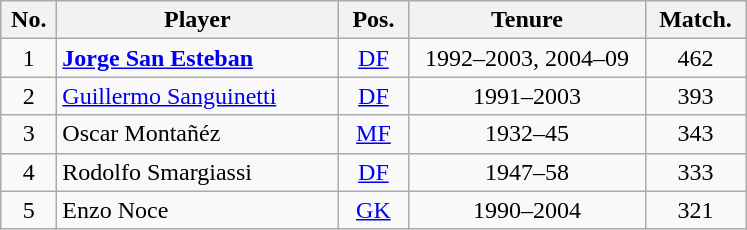<table class="wikitable sortable" style="text-align:center">
<tr>
<th width=30px>No.</th>
<th width=180px>Player</th>
<th width=40px>Pos.</th>
<th width=150px>Tenure</th>
<th width=60px>Match.</th>
</tr>
<tr>
<td>1</td>
<td align=left> <strong><a href='#'>Jorge San Esteban</a></strong></td>
<td><a href='#'>DF</a></td>
<td>1992–2003, 2004–09</td>
<td>462</td>
</tr>
<tr>
<td>2</td>
<td align=left> <a href='#'>Guillermo Sanguinetti</a></td>
<td><a href='#'>DF</a></td>
<td>1991–2003</td>
<td>393</td>
</tr>
<tr>
<td>3</td>
<td align=left> Oscar Montañéz</td>
<td><a href='#'>MF</a></td>
<td>1932–45</td>
<td>343</td>
</tr>
<tr>
<td>4</td>
<td align=left> Rodolfo Smargiassi</td>
<td><a href='#'>DF</a></td>
<td>1947–58</td>
<td>333</td>
</tr>
<tr>
<td>5</td>
<td align=left> Enzo Noce</td>
<td><a href='#'>GK</a></td>
<td>1990–2004</td>
<td>321</td>
</tr>
</table>
